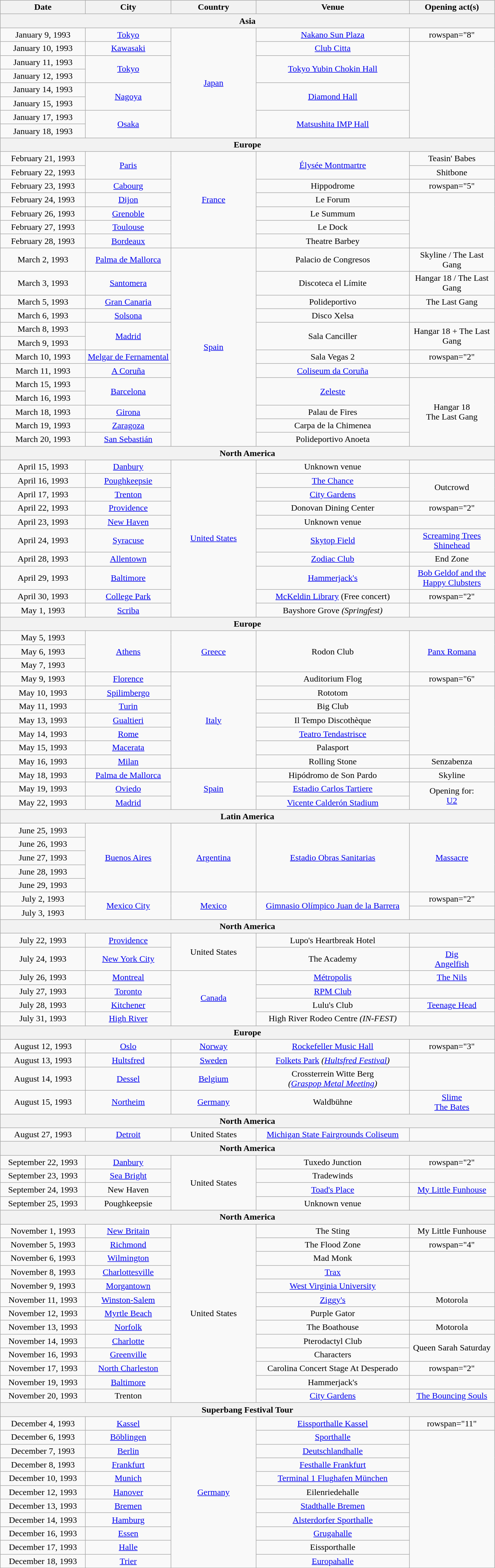<table class="wikitable" style="text-align:center;">
<tr>
<th width="150">Date</th>
<th width="150">City</th>
<th width="150">Country</th>
<th width="275">Venue</th>
<th width="150">Opening act(s)</th>
</tr>
<tr>
<th colspan="5">Asia</th>
</tr>
<tr>
<td>January 9, 1993</td>
<td><a href='#'>Tokyo</a></td>
<td rowspan="8"><a href='#'>Japan</a></td>
<td><a href='#'>Nakano Sun Plaza</a></td>
<td>rowspan="8" </td>
</tr>
<tr>
<td>January 10, 1993</td>
<td><a href='#'>Kawasaki</a></td>
<td><a href='#'>Club Citta</a></td>
</tr>
<tr>
<td>January 11, 1993</td>
<td rowspan="2"><a href='#'>Tokyo</a></td>
<td rowspan="2"><a href='#'>Tokyo Yubin Chokin Hall</a></td>
</tr>
<tr>
<td>January 12, 1993</td>
</tr>
<tr>
<td>January 14, 1993</td>
<td rowspan="2"><a href='#'>Nagoya</a></td>
<td rowspan="2"><a href='#'>Diamond Hall</a></td>
</tr>
<tr>
<td>January 15, 1993</td>
</tr>
<tr>
<td>January 17, 1993</td>
<td rowspan="2"><a href='#'>Osaka</a></td>
<td rowspan="2"><a href='#'>Matsushita IMP Hall</a></td>
</tr>
<tr>
<td>January 18, 1993</td>
</tr>
<tr>
<th colspan="5">Europe</th>
</tr>
<tr>
<td>February 21, 1993</td>
<td rowspan="2"><a href='#'>Paris</a></td>
<td rowspan="7"><a href='#'>France</a></td>
<td rowspan="2"><a href='#'>Élysée Montmartre</a></td>
<td>Teasin' Babes</td>
</tr>
<tr>
<td>February 22, 1993</td>
<td>Shitbone</td>
</tr>
<tr>
<td>February 23, 1993</td>
<td><a href='#'>Cabourg</a></td>
<td>Hippodrome</td>
<td>rowspan="5" </td>
</tr>
<tr>
<td>February 24, 1993</td>
<td><a href='#'>Dijon</a></td>
<td>Le Forum</td>
</tr>
<tr>
<td>February 26, 1993</td>
<td><a href='#'>Grenoble</a></td>
<td>Le Summum</td>
</tr>
<tr>
<td>February 27, 1993</td>
<td><a href='#'>Toulouse</a></td>
<td>Le Dock</td>
</tr>
<tr>
<td>February 28, 1993</td>
<td><a href='#'>Bordeaux</a></td>
<td>Theatre Barbey</td>
</tr>
<tr>
<td>March 2, 1993</td>
<td><a href='#'>Palma de Mallorca</a></td>
<td rowspan="13"><a href='#'>Spain</a></td>
<td>Palacio de Congresos</td>
<td>Skyline / The Last Gang</td>
</tr>
<tr>
<td>March 3, 1993</td>
<td><a href='#'>Santomera</a></td>
<td>Discoteca el Límite</td>
<td>Hangar 18 / The Last Gang</td>
</tr>
<tr>
<td>March 5, 1993</td>
<td><a href='#'>Gran Canaria</a></td>
<td>Polideportivo</td>
<td>The Last Gang</td>
</tr>
<tr>
<td>March 6, 1993</td>
<td><a href='#'>Solsona</a></td>
<td>Disco Xelsa</td>
<td></td>
</tr>
<tr>
<td>March 8, 1993</td>
<td rowspan="2"><a href='#'>Madrid</a></td>
<td rowspan="2">Sala Canciller</td>
<td rowspan="2">Hangar 18 + The Last Gang</td>
</tr>
<tr>
<td>March 9, 1993</td>
</tr>
<tr>
<td>March 10, 1993</td>
<td><a href='#'>Melgar de Fernamental</a></td>
<td>Sala Vegas 2</td>
<td>rowspan="2" </td>
</tr>
<tr>
<td>March 11, 1993</td>
<td><a href='#'>A Coruña</a></td>
<td><a href='#'>Coliseum da Coruña</a></td>
</tr>
<tr>
<td>March 15, 1993</td>
<td rowspan="2"><a href='#'>Barcelona</a></td>
<td rowspan="2"><a href='#'>Zeleste</a></td>
<td rowspan="5">Hangar 18<br>The Last Gang</td>
</tr>
<tr>
<td>March 16, 1993</td>
</tr>
<tr>
<td>March 18, 1993</td>
<td><a href='#'>Girona</a></td>
<td>Palau de Fires</td>
</tr>
<tr>
<td>March 19, 1993</td>
<td><a href='#'>Zaragoza</a></td>
<td>Carpa de la Chimenea</td>
</tr>
<tr>
<td>March 20, 1993</td>
<td><a href='#'>San Sebastián</a></td>
<td>Polideportivo Anoeta</td>
</tr>
<tr>
<th colspan="5">North America</th>
</tr>
<tr>
<td>April 15, 1993</td>
<td><a href='#'>Danbury</a></td>
<td rowspan="10"><a href='#'>United States</a></td>
<td>Unknown venue</td>
<td></td>
</tr>
<tr>
<td>April 16, 1993</td>
<td><a href='#'>Poughkeepsie</a></td>
<td><a href='#'>The Chance</a></td>
<td rowspan="2">Outcrowd</td>
</tr>
<tr>
<td>April 17, 1993</td>
<td><a href='#'>Trenton</a></td>
<td><a href='#'>City Gardens</a></td>
</tr>
<tr>
<td>April 22, 1993</td>
<td><a href='#'>Providence</a></td>
<td>Donovan Dining Center</td>
<td>rowspan="2" </td>
</tr>
<tr>
<td>April 23, 1993</td>
<td><a href='#'>New Haven</a></td>
<td>Unknown venue</td>
</tr>
<tr>
<td>April 24, 1993</td>
<td><a href='#'>Syracuse</a></td>
<td><a href='#'>Skytop Field</a></td>
<td><a href='#'>Screaming Trees</a><br><a href='#'>Shinehead</a></td>
</tr>
<tr>
<td>April 28, 1993</td>
<td><a href='#'>Allentown</a></td>
<td><a href='#'>Zodiac Club</a></td>
<td>End Zone</td>
</tr>
<tr>
<td>April 29, 1993</td>
<td><a href='#'>Baltimore</a></td>
<td><a href='#'>Hammerjack's</a></td>
<td><a href='#'>Bob Geldof and the Happy Clubsters</a></td>
</tr>
<tr>
<td>April 30, 1993</td>
<td><a href='#'>College Park</a></td>
<td><a href='#'>McKeldin Library</a> (Free concert)</td>
<td>rowspan="2" </td>
</tr>
<tr>
<td>May 1, 1993</td>
<td><a href='#'>Scriba</a></td>
<td>Bayshore Grove <em>(Springfest)</em></td>
</tr>
<tr>
<th colspan="5">Europe</th>
</tr>
<tr>
<td>May 5, 1993</td>
<td rowspan="3"><a href='#'>Athens</a></td>
<td rowspan="3"><a href='#'>Greece</a></td>
<td rowspan="3">Rodon Club</td>
<td rowspan="3"><a href='#'>Panx Romana</a></td>
</tr>
<tr>
<td>May 6, 1993</td>
</tr>
<tr>
<td>May 7, 1993</td>
</tr>
<tr>
<td>May 9, 1993</td>
<td><a href='#'>Florence</a></td>
<td rowspan="7"><a href='#'>Italy</a></td>
<td>Auditorium Flog</td>
<td>rowspan="6" </td>
</tr>
<tr>
<td>May 10, 1993</td>
<td><a href='#'>Spilimbergo</a></td>
<td>Rototom</td>
</tr>
<tr>
<td>May 11, 1993</td>
<td><a href='#'>Turin</a></td>
<td>Big Club</td>
</tr>
<tr>
<td>May 13, 1993</td>
<td><a href='#'>Gualtieri</a></td>
<td>Il Tempo Discothèque</td>
</tr>
<tr>
<td>May 14, 1993</td>
<td><a href='#'>Rome</a></td>
<td><a href='#'>Teatro Tendastrisce</a></td>
</tr>
<tr>
<td>May 15, 1993</td>
<td><a href='#'>Macerata</a></td>
<td>Palasport</td>
</tr>
<tr>
<td>May 16, 1993</td>
<td><a href='#'>Milan</a></td>
<td>Rolling Stone</td>
<td>Senzabenza</td>
</tr>
<tr>
<td>May 18, 1993</td>
<td><a href='#'>Palma de Mallorca</a></td>
<td rowspan="3"><a href='#'>Spain</a></td>
<td>Hipódromo de Son Pardo</td>
<td>Skyline</td>
</tr>
<tr>
<td>May 19, 1993</td>
<td><a href='#'>Oviedo</a></td>
<td><a href='#'>Estadio Carlos Tartiere</a></td>
<td rowspan="2">Opening for:<br><a href='#'>U2</a></td>
</tr>
<tr>
<td>May 22, 1993</td>
<td><a href='#'>Madrid</a></td>
<td><a href='#'>Vicente Calderón Stadium</a></td>
</tr>
<tr>
<th colspan="5">Latin America</th>
</tr>
<tr>
<td>June 25, 1993</td>
<td rowspan="5"><a href='#'>Buenos Aires</a></td>
<td rowspan="5"><a href='#'>Argentina</a></td>
<td rowspan="5"><a href='#'>Estadio Obras Sanitarias</a></td>
<td rowspan="5"><a href='#'>Massacre</a></td>
</tr>
<tr>
<td>June 26, 1993</td>
</tr>
<tr>
<td>June 27, 1993</td>
</tr>
<tr>
<td>June 28, 1993</td>
</tr>
<tr>
<td>June 29, 1993</td>
</tr>
<tr>
<td>July 2, 1993</td>
<td rowspan="2"><a href='#'>Mexico City</a></td>
<td rowspan="2"><a href='#'>Mexico</a></td>
<td rowspan="2"><a href='#'>Gimnasio Olímpico Juan de la Barrera</a></td>
<td>rowspan="2" </td>
</tr>
<tr>
<td>July 3, 1993</td>
</tr>
<tr>
<th colspan="5">North America</th>
</tr>
<tr>
<td>July 22, 1993</td>
<td><a href='#'>Providence</a></td>
<td rowspan="2">United States</td>
<td>Lupo's Heartbreak Hotel</td>
<td></td>
</tr>
<tr>
<td>July 24, 1993</td>
<td><a href='#'>New York City</a></td>
<td>The Academy</td>
<td><a href='#'>Dig</a><br><a href='#'>Angelfish</a></td>
</tr>
<tr>
<td>July 26, 1993</td>
<td><a href='#'>Montreal</a></td>
<td rowspan="4"><a href='#'>Canada</a></td>
<td><a href='#'>Métropolis</a></td>
<td><a href='#'>The Nils</a></td>
</tr>
<tr>
<td>July 27, 1993</td>
<td><a href='#'>Toronto</a></td>
<td><a href='#'>RPM Club</a></td>
<td></td>
</tr>
<tr>
<td>July 28, 1993</td>
<td><a href='#'>Kitchener</a></td>
<td>Lulu's Club</td>
<td><a href='#'>Teenage Head</a></td>
</tr>
<tr>
<td>July 31, 1993</td>
<td><a href='#'>High River</a></td>
<td>High River Rodeo Centre <em>(IN-FEST)</em></td>
<td></td>
</tr>
<tr>
<th colspan="5">Europe</th>
</tr>
<tr>
<td>August 12, 1993</td>
<td><a href='#'>Oslo</a></td>
<td><a href='#'>Norway</a></td>
<td><a href='#'>Rockefeller Music Hall</a></td>
<td>rowspan="3" </td>
</tr>
<tr>
<td>August 13, 1993</td>
<td><a href='#'>Hultsfred</a></td>
<td><a href='#'>Sweden</a></td>
<td><a href='#'>Folkets Park</a> <em>(<a href='#'>Hultsfred Festival</a>)</em></td>
</tr>
<tr>
<td>August 14, 1993</td>
<td><a href='#'>Dessel</a></td>
<td><a href='#'>Belgium</a></td>
<td>Crossterrein Witte Berg<br><em>(<a href='#'>Graspop Metal Meeting</a>)</em></td>
</tr>
<tr>
<td>August 15, 1993</td>
<td><a href='#'>Northeim</a></td>
<td><a href='#'>Germany</a></td>
<td>Waldbühne</td>
<td><a href='#'>Slime</a><br><a href='#'>The Bates</a></td>
</tr>
<tr>
<th colspan="5">North America</th>
</tr>
<tr>
<td>August 27, 1993</td>
<td><a href='#'>Detroit</a></td>
<td>United States</td>
<td><a href='#'>Michigan State Fairgrounds Coliseum</a></td>
<td></td>
</tr>
<tr>
<th colspan="5">North America</th>
</tr>
<tr>
<td>September 22, 1993</td>
<td><a href='#'>Danbury</a></td>
<td rowspan="4">United States</td>
<td>Tuxedo Junction</td>
<td>rowspan="2" </td>
</tr>
<tr>
<td>September 23, 1993</td>
<td><a href='#'>Sea Bright</a></td>
<td>Tradewinds</td>
</tr>
<tr>
<td>September 24, 1993</td>
<td>New Haven</td>
<td><a href='#'>Toad's Place</a></td>
<td><a href='#'>My Little Funhouse</a></td>
</tr>
<tr>
<td>September 25, 1993</td>
<td>Poughkeepsie</td>
<td>Unknown venue</td>
<td></td>
</tr>
<tr>
<th colspan="5">North America</th>
</tr>
<tr>
<td>November 1, 1993</td>
<td><a href='#'>New Britain</a></td>
<td rowspan="13">United States</td>
<td>The Sting</td>
<td>My Little Funhouse</td>
</tr>
<tr>
<td>November 5, 1993</td>
<td><a href='#'>Richmond</a></td>
<td>The Flood Zone</td>
<td>rowspan="4" </td>
</tr>
<tr>
<td>November 6, 1993</td>
<td><a href='#'>Wilmington</a></td>
<td>Mad Monk</td>
</tr>
<tr>
<td>November 8, 1993</td>
<td><a href='#'>Charlottesville</a></td>
<td><a href='#'>Trax</a></td>
</tr>
<tr>
<td>November 9, 1993</td>
<td><a href='#'>Morgantown</a></td>
<td><a href='#'>West Virginia University</a></td>
</tr>
<tr>
<td>November 11, 1993</td>
<td><a href='#'>Winston-Salem</a></td>
<td><a href='#'>Ziggy's</a></td>
<td>Motorola</td>
</tr>
<tr>
<td>November 12, 1993</td>
<td><a href='#'>Myrtle Beach</a></td>
<td>Purple Gator</td>
<td></td>
</tr>
<tr>
<td>November 13, 1993</td>
<td><a href='#'>Norfolk</a></td>
<td>The Boathouse</td>
<td>Motorola</td>
</tr>
<tr>
<td>November 14, 1993</td>
<td><a href='#'>Charlotte</a></td>
<td>Pterodactyl Club</td>
<td rowspan="2">Queen Sarah Saturday</td>
</tr>
<tr>
<td>November 16, 1993</td>
<td><a href='#'>Greenville</a></td>
<td>Characters</td>
</tr>
<tr>
<td>November 17, 1993</td>
<td><a href='#'> North Charleston</a></td>
<td>Carolina Concert Stage At Desperado</td>
<td>rowspan="2" </td>
</tr>
<tr>
<td>November 19, 1993</td>
<td><a href='#'>Baltimore</a></td>
<td>Hammerjack's</td>
</tr>
<tr>
<td>November 20, 1993</td>
<td>Trenton</td>
<td><a href='#'>City Gardens</a></td>
<td><a href='#'>The Bouncing Souls</a></td>
</tr>
<tr>
<th colspan="5">Superbang Festival Tour</th>
</tr>
<tr>
<td>December 4, 1993</td>
<td><a href='#'>Kassel</a></td>
<td rowspan="11"><a href='#'>Germany</a></td>
<td><a href='#'>Eissporthalle Kassel</a></td>
<td>rowspan="11" </td>
</tr>
<tr>
<td>December 6, 1993</td>
<td><a href='#'>Böblingen</a></td>
<td><a href='#'>Sporthalle</a></td>
</tr>
<tr>
<td>December 7, 1993</td>
<td><a href='#'>Berlin</a></td>
<td><a href='#'>Deutschlandhalle</a></td>
</tr>
<tr>
<td>December 8, 1993</td>
<td><a href='#'>Frankfurt</a></td>
<td><a href='#'>Festhalle Frankfurt</a></td>
</tr>
<tr>
<td>December 10, 1993</td>
<td><a href='#'>Munich</a></td>
<td><a href='#'>Terminal 1 Flughafen München</a></td>
</tr>
<tr>
<td>December 12, 1993</td>
<td><a href='#'>Hanover</a></td>
<td>Eilenriedehalle</td>
</tr>
<tr>
<td>December 13, 1993</td>
<td><a href='#'>Bremen</a></td>
<td><a href='#'>Stadthalle Bremen</a></td>
</tr>
<tr>
<td>December 14, 1993</td>
<td><a href='#'>Hamburg</a></td>
<td><a href='#'>Alsterdorfer Sporthalle</a></td>
</tr>
<tr>
<td>December 16, 1993</td>
<td><a href='#'>Essen</a></td>
<td><a href='#'>Grugahalle</a></td>
</tr>
<tr>
<td>December 17, 1993</td>
<td><a href='#'>Halle</a></td>
<td>Eissporthalle</td>
</tr>
<tr>
<td>December 18, 1993</td>
<td><a href='#'>Trier</a></td>
<td><a href='#'>Europahalle</a></td>
</tr>
</table>
